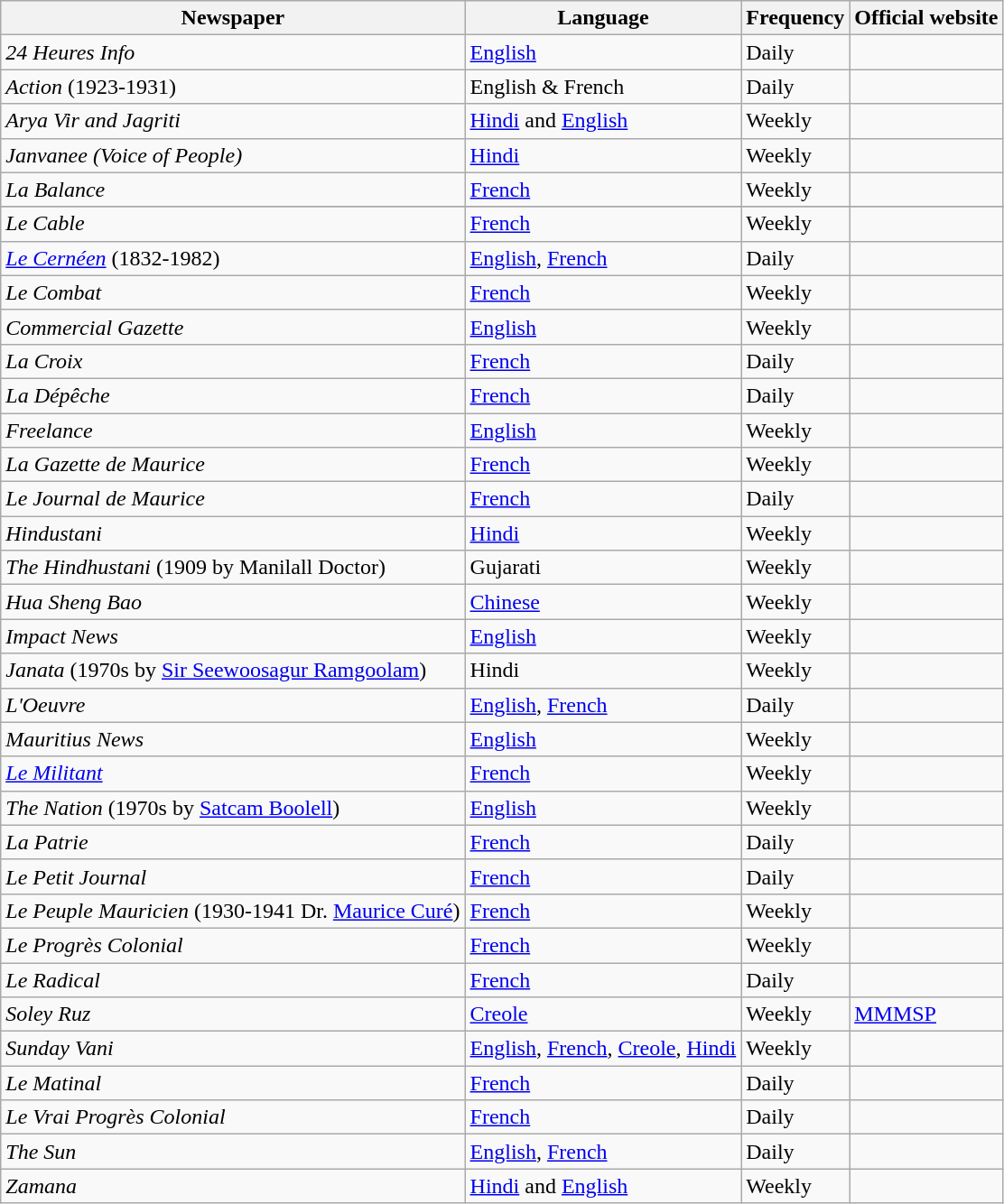<table class="wikitable">
<tr>
<th>Newspaper</th>
<th>Language</th>
<th>Frequency</th>
<th>Official website</th>
</tr>
<tr>
<td><em>24 Heures Info</em></td>
<td><a href='#'>English</a></td>
<td>Daily</td>
<td></td>
</tr>
<tr>
<td><em>Action</em> (1923-1931)</td>
<td>English & French</td>
<td>Daily</td>
<td></td>
</tr>
<tr>
<td><em>Arya Vir and Jagriti</em></td>
<td><a href='#'>Hindi</a> and <a href='#'>English</a></td>
<td>Weekly</td>
<td></td>
</tr>
<tr>
<td><em>Janvanee (Voice of People)</em></td>
<td><a href='#'>Hindi</a></td>
<td>Weekly</td>
<td></td>
</tr>
<tr>
<td><em>La Balance</em></td>
<td><a href='#'>French</a></td>
<td>Weekly</td>
<td></td>
</tr>
<tr>
</tr>
<tr>
<td><em>Le Cable</em></td>
<td><a href='#'>French</a></td>
<td>Weekly</td>
<td></td>
</tr>
<tr>
<td><em><a href='#'>Le Cernéen</a></em> (1832-1982)</td>
<td><a href='#'>English</a>, <a href='#'>French</a></td>
<td>Daily</td>
<td></td>
</tr>
<tr>
<td><em>Le Combat</em></td>
<td><a href='#'>French</a></td>
<td>Weekly</td>
<td></td>
</tr>
<tr>
<td><em>Commercial Gazette</em></td>
<td><a href='#'>English</a></td>
<td>Weekly</td>
<td></td>
</tr>
<tr>
<td><em>La Croix</em></td>
<td><a href='#'>French</a></td>
<td>Daily</td>
<td></td>
</tr>
<tr>
<td><em>La Dépêche</em></td>
<td><a href='#'>French</a></td>
<td>Daily</td>
<td></td>
</tr>
<tr>
<td><em>Freelance</em></td>
<td><a href='#'>English</a></td>
<td>Weekly</td>
<td></td>
</tr>
<tr>
<td><em>La Gazette de Maurice</em></td>
<td><a href='#'>French</a></td>
<td>Weekly</td>
<td></td>
</tr>
<tr>
<td><em>Le Journal de Maurice</em></td>
<td><a href='#'>French</a></td>
<td>Daily</td>
<td></td>
</tr>
<tr>
<td><em>Hindustani</em></td>
<td><a href='#'>Hindi</a></td>
<td>Weekly</td>
<td></td>
</tr>
<tr>
<td><em>The Hindhustani</em> (1909 by Manilall Doctor)</td>
<td>Gujarati</td>
<td>Weekly</td>
<td></td>
</tr>
<tr>
<td><em>Hua Sheng Bao</em></td>
<td><a href='#'>Chinese</a></td>
<td>Weekly</td>
<td></td>
</tr>
<tr>
<td><em>Impact News</em></td>
<td><a href='#'>English</a></td>
<td>Weekly</td>
<td></td>
</tr>
<tr>
<td><em>Janata</em> (1970s by <a href='#'>Sir Seewoosagur Ramgoolam</a>)</td>
<td>Hindi</td>
<td>Weekly</td>
<td></td>
</tr>
<tr>
<td><em>L'Oeuvre</em></td>
<td><a href='#'>English</a>, <a href='#'>French</a></td>
<td>Daily</td>
<td></td>
</tr>
<tr>
<td><em>Mauritius News</em></td>
<td><a href='#'>English</a></td>
<td>Weekly</td>
<td></td>
</tr>
<tr>
<td><em><a href='#'>Le Militant</a></em></td>
<td><a href='#'>French</a></td>
<td>Weekly</td>
<td></td>
</tr>
<tr>
<td><em>The Nation</em> (1970s by <a href='#'>Satcam Boolell</a>)</td>
<td><a href='#'>English</a></td>
<td>Weekly</td>
<td></td>
</tr>
<tr>
<td><em>La Patrie</em></td>
<td><a href='#'>French</a></td>
<td>Daily</td>
<td></td>
</tr>
<tr>
<td><em>Le Petit Journal</em></td>
<td><a href='#'>French</a></td>
<td>Daily</td>
<td></td>
</tr>
<tr>
<td><em>Le Peuple Mauricien</em> (1930-1941 Dr. <a href='#'>Maurice Curé</a>)</td>
<td><a href='#'>French</a></td>
<td>Weekly</td>
<td></td>
</tr>
<tr>
<td><em>Le Progrès Colonial</em></td>
<td><a href='#'>French</a></td>
<td>Weekly</td>
<td></td>
</tr>
<tr>
<td><em>Le Radical</em></td>
<td><a href='#'>French</a></td>
<td>Daily</td>
<td></td>
</tr>
<tr>
<td><em>Soley Ruz</em></td>
<td><a href='#'>Creole</a></td>
<td>Weekly</td>
<td><a href='#'>MMMSP</a></td>
</tr>
<tr>
<td><em>Sunday Vani</em></td>
<td><a href='#'>English</a>, <a href='#'>French</a>, <a href='#'>Creole</a>, <a href='#'>Hindi</a></td>
<td>Weekly</td>
<td></td>
</tr>
<tr>
<td><em>Le Matinal</em></td>
<td><a href='#'>French</a></td>
<td>Daily</td>
<td></td>
</tr>
<tr>
<td><em>Le Vrai Progrès Colonial</em></td>
<td><a href='#'>French</a></td>
<td>Daily</td>
<td></td>
</tr>
<tr>
<td><em>The Sun</em></td>
<td><a href='#'>English</a>, <a href='#'>French</a></td>
<td>Daily</td>
<td></td>
</tr>
<tr>
<td><em>Zamana</em></td>
<td><a href='#'>Hindi</a> and <a href='#'>English</a></td>
<td>Weekly</td>
<td></td>
</tr>
</table>
